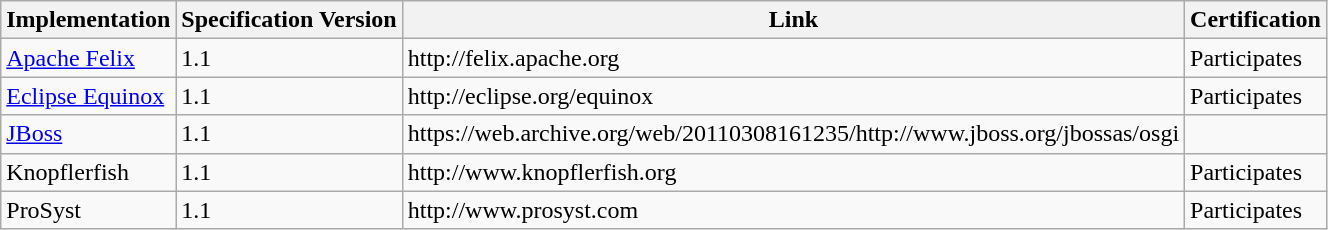<table class="wikitable sortable">
<tr>
<th>Implementation</th>
<th>Specification Version</th>
<th>Link</th>
<th>Certification</th>
</tr>
<tr>
<td><a href='#'>Apache Felix</a></td>
<td>1.1</td>
<td>http://felix.apache.org</td>
<td>Participates</td>
</tr>
<tr>
<td><a href='#'>Eclipse Equinox</a></td>
<td>1.1</td>
<td>http://eclipse.org/equinox</td>
<td>Participates</td>
</tr>
<tr>
<td><a href='#'>JBoss</a></td>
<td>1.1</td>
<td>https://web.archive.org/web/20110308161235/http://www.jboss.org/jbossas/osgi</td>
<td></td>
</tr>
<tr>
<td>Knopflerfish</td>
<td>1.1</td>
<td>http://www.knopflerfish.org</td>
<td>Participates</td>
</tr>
<tr>
<td>ProSyst</td>
<td>1.1</td>
<td>http://www.prosyst.com</td>
<td>Participates</td>
</tr>
</table>
